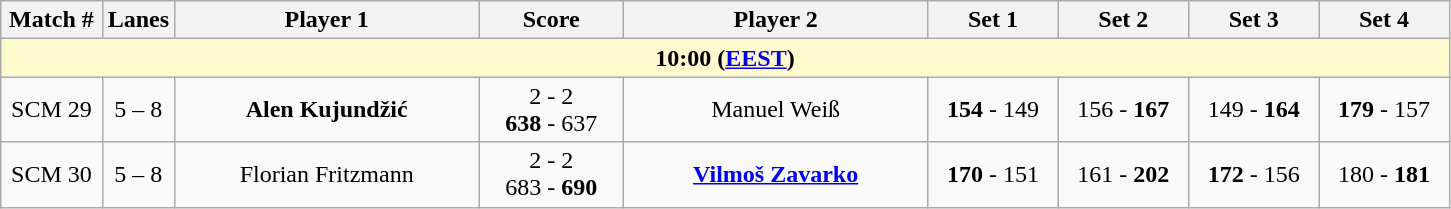<table class="wikitable">
<tr>
<th width="7%">Match #</th>
<th width="5%">Lanes</th>
<th width="21%">Player 1</th>
<th width="10%">Score</th>
<th width="21%">Player 2</th>
<th width="9%">Set 1</th>
<th width="9%">Set 2</th>
<th width="9%">Set 3</th>
<th width="9%">Set 4</th>
</tr>
<tr>
<td colspan="9" style="text-align:center; background-color:#FFFACD"><strong>10:00 (<a href='#'>EEST</a>)</strong></td>
</tr>
<tr style=text-align:center;"background:#;">
<td>SCM 29</td>
<td>5 – 8</td>
<td> <strong>Alen Kujundžić</strong></td>
<td>2 - 2 <br> <strong>638</strong> - 637</td>
<td> Manuel Weiß</td>
<td><strong>154</strong> - 149</td>
<td>156 - <strong>167</strong></td>
<td>149 - <strong>164</strong></td>
<td><strong>179</strong> - 157</td>
</tr>
<tr style=text-align:center;"background:#;">
<td>SCM 30</td>
<td>5 – 8</td>
<td> Florian Fritzmann</td>
<td>2 - 2 <br> 683 - <strong>690</strong></td>
<td> <strong><a href='#'>Vilmoš Zavarko</a></strong></td>
<td><strong>170</strong> - 151</td>
<td>161 - <strong>202</strong></td>
<td><strong>172</strong> - 156</td>
<td>180 - <strong>181</strong></td>
</tr>
</table>
